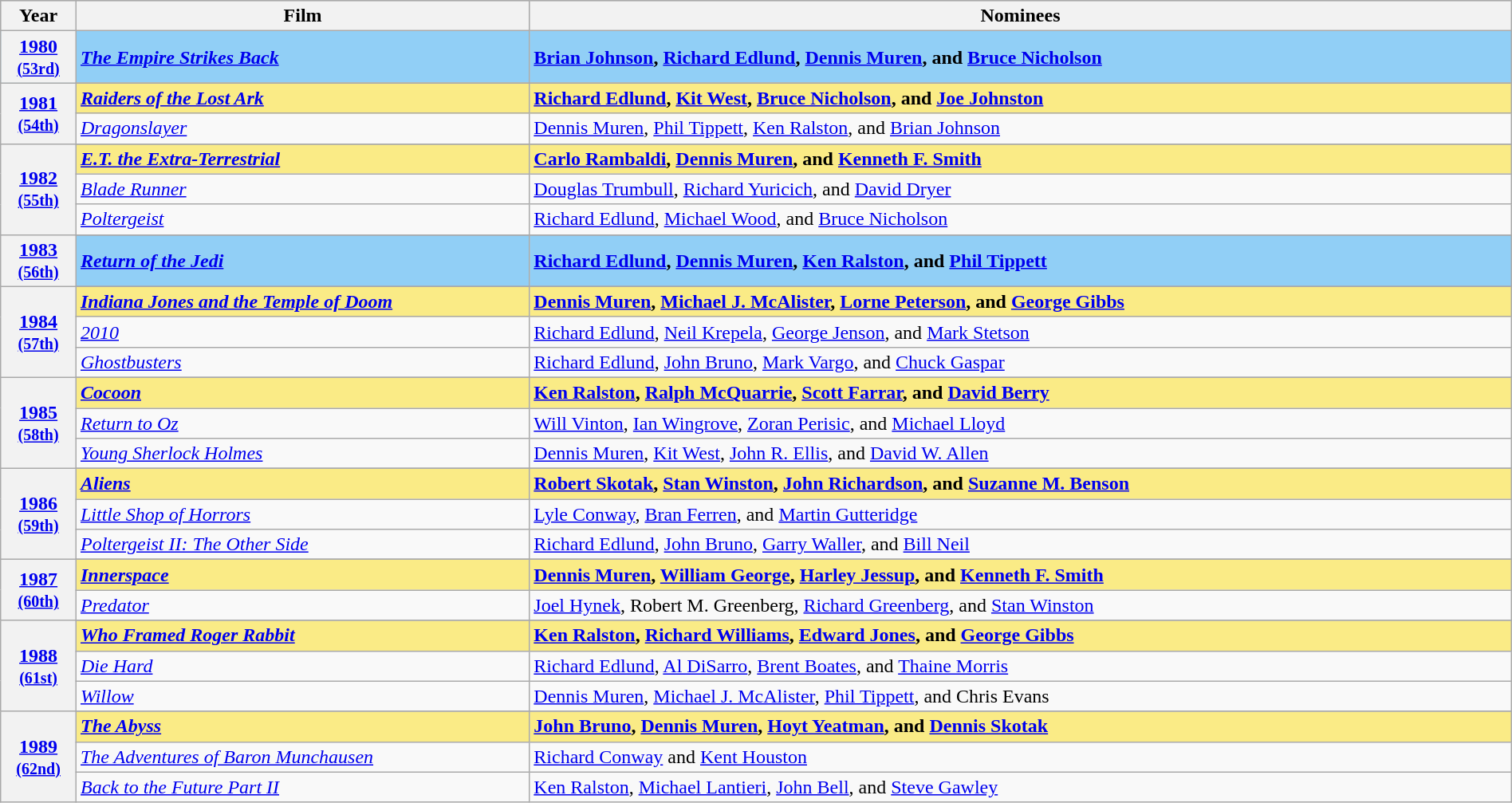<table class="wikitable" style="width:100%">
<tr bgcolor="#bebebe">
<th width="5%">Year</th>
<th width="30%">Film</th>
<th width="65%">Nominees</th>
</tr>
<tr style="background:#91CFF6;">
<th><a href='#'>1980</a><br><small><a href='#'>(53rd)</a></small></th>
<td><strong><em><a href='#'>The Empire Strikes Back</a></em></strong> </td>
<td><strong><a href='#'>Brian Johnson</a>, <a href='#'>Richard Edlund</a>, <a href='#'>Dennis Muren</a>, and <a href='#'>Bruce Nicholson</a></strong></td>
</tr>
<tr>
<th rowspan="3" style="text-align:center"><a href='#'>1981</a><br><small><a href='#'>(54th)</a></small></th>
</tr>
<tr style="background:#FAEB86">
<td><strong><em><a href='#'>Raiders of the Lost Ark</a></em></strong></td>
<td><strong><a href='#'>Richard Edlund</a>, <a href='#'>Kit West</a>, <a href='#'>Bruce Nicholson</a>, and <a href='#'>Joe Johnston</a></strong></td>
</tr>
<tr>
<td><em><a href='#'>Dragonslayer</a></em></td>
<td><a href='#'>Dennis Muren</a>, <a href='#'>Phil Tippett</a>, <a href='#'>Ken Ralston</a>, and <a href='#'>Brian Johnson</a></td>
</tr>
<tr>
<th rowspan="4" style="text-align:center"><a href='#'>1982</a><br><small><a href='#'>(55th)</a></small></th>
</tr>
<tr style="background:#FAEB86">
<td><strong><em><a href='#'>E.T. the Extra-Terrestrial</a></em></strong></td>
<td><strong><a href='#'>Carlo Rambaldi</a>, <a href='#'>Dennis Muren</a>, and <a href='#'>Kenneth F. Smith</a></strong></td>
</tr>
<tr>
<td><em><a href='#'>Blade Runner</a></em></td>
<td><a href='#'>Douglas Trumbull</a>, <a href='#'>Richard Yuricich</a>, and <a href='#'>David Dryer</a></td>
</tr>
<tr>
<td><em><a href='#'>Poltergeist</a></em></td>
<td><a href='#'>Richard Edlund</a>, <a href='#'>Michael Wood</a>, and <a href='#'>Bruce Nicholson</a></td>
</tr>
<tr>
<th rowspan="2" style="text-align:center"><a href='#'>1983</a><br><small><a href='#'>(56th)</a></small></th>
</tr>
<tr style="background:#91CFF6;">
<td><strong><em><a href='#'>Return of the Jedi</a></em></strong> </td>
<td><strong><a href='#'>Richard Edlund</a>, <a href='#'>Dennis Muren</a>, <a href='#'>Ken Ralston</a>, and <a href='#'>Phil Tippett</a></strong></td>
</tr>
<tr>
<th rowspan="4" style="text-align:center"><a href='#'>1984</a><br><small><a href='#'>(57th)</a></small></th>
</tr>
<tr style="background:#FAEB86">
<td><strong><em><a href='#'>Indiana Jones and the Temple of Doom</a></em></strong></td>
<td><strong><a href='#'>Dennis Muren</a>, <a href='#'>Michael J. McAlister</a>, <a href='#'>Lorne Peterson</a>, and <a href='#'>George Gibbs</a></strong></td>
</tr>
<tr>
<td><em><a href='#'>2010</a></em></td>
<td><a href='#'>Richard Edlund</a>, <a href='#'>Neil Krepela</a>, <a href='#'>George Jenson</a>, and <a href='#'>Mark Stetson</a></td>
</tr>
<tr>
<td><em><a href='#'>Ghostbusters</a></em></td>
<td><a href='#'>Richard Edlund</a>, <a href='#'>John Bruno</a>, <a href='#'>Mark Vargo</a>, and <a href='#'>Chuck Gaspar</a></td>
</tr>
<tr>
<th rowspan="4" style="text-align:center"><a href='#'>1985</a><br><small><a href='#'>(58th)</a></small></th>
</tr>
<tr style="background:#FAEB86">
<td><strong><em><a href='#'>Cocoon</a></em></strong></td>
<td><strong><a href='#'>Ken Ralston</a>, <a href='#'>Ralph McQuarrie</a>, <a href='#'>Scott Farrar</a>, and <a href='#'>David Berry</a></strong></td>
</tr>
<tr>
<td><em><a href='#'>Return to Oz</a></em></td>
<td><a href='#'>Will Vinton</a>, <a href='#'>Ian Wingrove</a>, <a href='#'>Zoran Perisic</a>, and <a href='#'>Michael Lloyd</a></td>
</tr>
<tr>
<td><em><a href='#'>Young Sherlock Holmes</a></em></td>
<td><a href='#'>Dennis Muren</a>, <a href='#'>Kit West</a>, <a href='#'>John R. Ellis</a>, and <a href='#'>David W. Allen</a></td>
</tr>
<tr>
<th rowspan="4" style="text-align:center"><a href='#'>1986</a><br><small><a href='#'>(59th)</a></small></th>
</tr>
<tr style="background:#FAEB86">
<td><strong><em><a href='#'>Aliens</a></em></strong></td>
<td><strong><a href='#'>Robert Skotak</a>, <a href='#'>Stan Winston</a>, <a href='#'>John Richardson</a>, and <a href='#'>Suzanne M. Benson</a></strong></td>
</tr>
<tr>
<td><em><a href='#'>Little Shop of Horrors</a></em></td>
<td><a href='#'>Lyle Conway</a>, <a href='#'>Bran Ferren</a>, and <a href='#'>Martin Gutteridge</a></td>
</tr>
<tr>
<td><em><a href='#'>Poltergeist II: The Other Side</a></em></td>
<td><a href='#'>Richard Edlund</a>, <a href='#'>John Bruno</a>, <a href='#'>Garry Waller</a>, and <a href='#'>Bill Neil</a></td>
</tr>
<tr>
<th rowspan="3" style="text-align:center"><a href='#'>1987</a><br><small><a href='#'>(60th)</a></small></th>
</tr>
<tr style="background:#FAEB86">
<td><strong><em><a href='#'>Innerspace</a></em></strong></td>
<td><strong><a href='#'>Dennis Muren</a>, <a href='#'>William George</a>, <a href='#'>Harley Jessup</a>, and <a href='#'>Kenneth F. Smith</a></strong></td>
</tr>
<tr>
<td><em><a href='#'>Predator</a></em></td>
<td><a href='#'>Joel Hynek</a>, Robert M. Greenberg, <a href='#'>Richard Greenberg</a>, and <a href='#'>Stan Winston</a></td>
</tr>
<tr>
<th rowspan="4" style="text-align:center"><a href='#'>1988</a><br><small><a href='#'>(61st)</a></small></th>
</tr>
<tr style="background:#FAEB86">
<td><strong><em><a href='#'>Who Framed Roger Rabbit</a></em></strong></td>
<td><strong><a href='#'>Ken Ralston</a>, <a href='#'>Richard Williams</a>, <a href='#'>Edward Jones</a>, and <a href='#'>George Gibbs</a></strong></td>
</tr>
<tr>
<td><em><a href='#'>Die Hard</a></em></td>
<td><a href='#'>Richard Edlund</a>, <a href='#'>Al DiSarro</a>, <a href='#'>Brent Boates</a>, and <a href='#'>Thaine Morris</a></td>
</tr>
<tr>
<td><em><a href='#'>Willow</a></em></td>
<td><a href='#'>Dennis Muren</a>, <a href='#'>Michael J. McAlister</a>, <a href='#'>Phil Tippett</a>, and Chris Evans</td>
</tr>
<tr>
<th rowspan="4" style="text-align:center"><a href='#'>1989</a><br><small><a href='#'>(62nd)</a></small></th>
</tr>
<tr style="background:#FAEB86">
<td><strong><em><a href='#'>The Abyss</a></em></strong></td>
<td><strong><a href='#'>John Bruno</a>, <a href='#'>Dennis Muren</a>, <a href='#'>Hoyt Yeatman</a>, and <a href='#'>Dennis Skotak</a></strong></td>
</tr>
<tr>
<td><em><a href='#'>The Adventures of Baron Munchausen</a></em></td>
<td><a href='#'>Richard Conway</a> and <a href='#'>Kent Houston</a></td>
</tr>
<tr>
<td><em><a href='#'>Back to the Future Part II</a></em></td>
<td><a href='#'>Ken Ralston</a>, <a href='#'>Michael Lantieri</a>, <a href='#'>John Bell</a>, and <a href='#'>Steve Gawley</a></td>
</tr>
</table>
